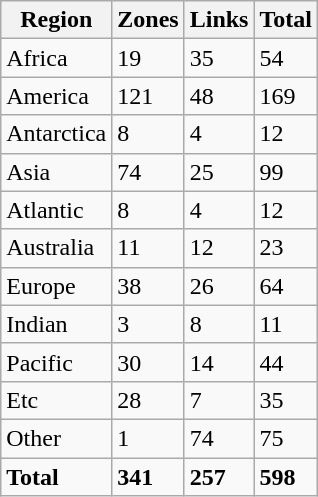<table class="wikitable sortable defaultright col1left">
<tr>
<th>Region</th>
<th>Zones</th>
<th>Links</th>
<th><strong>Total</strong></th>
</tr>
<tr>
<td>Africa</td>
<td>19</td>
<td>35</td>
<td>54</td>
</tr>
<tr>
<td>America</td>
<td>121</td>
<td>48</td>
<td>169</td>
</tr>
<tr>
<td>Antarctica</td>
<td>8</td>
<td>4</td>
<td>12</td>
</tr>
<tr>
<td>Asia</td>
<td>74</td>
<td>25</td>
<td>99</td>
</tr>
<tr>
<td>Atlantic</td>
<td>8</td>
<td>4</td>
<td>12</td>
</tr>
<tr>
<td>Australia</td>
<td>11</td>
<td>12</td>
<td>23</td>
</tr>
<tr>
<td>Europe</td>
<td>38</td>
<td>26</td>
<td>64</td>
</tr>
<tr>
<td>Indian</td>
<td>3</td>
<td>8</td>
<td>11</td>
</tr>
<tr>
<td>Pacific</td>
<td>30</td>
<td>14</td>
<td>44</td>
</tr>
<tr>
<td>Etc</td>
<td>28</td>
<td>7</td>
<td>35</td>
</tr>
<tr>
<td>Other</td>
<td>1</td>
<td>74</td>
<td>75</td>
</tr>
<tr>
<td><strong>Total</strong></td>
<td><strong>341</strong></td>
<td><strong>257</strong></td>
<td><strong>598</strong></td>
</tr>
</table>
